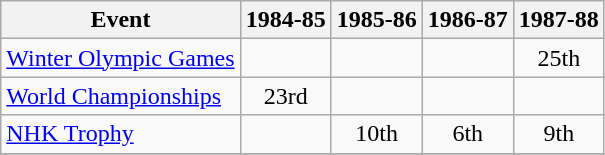<table class="wikitable">
<tr>
<th>Event</th>
<th>1984-85</th>
<th>1985-86</th>
<th>1986-87</th>
<th>1987-88</th>
</tr>
<tr>
<td><a href='#'>Winter Olympic Games</a></td>
<td></td>
<td></td>
<td></td>
<td align="center">25th</td>
</tr>
<tr>
<td><a href='#'>World Championships</a></td>
<td align="center">23rd</td>
<td></td>
<td></td>
<td></td>
</tr>
<tr>
<td><a href='#'>NHK Trophy</a></td>
<td></td>
<td align="center">10th</td>
<td align="center">6th</td>
<td align="center">9th</td>
</tr>
<tr>
</tr>
</table>
